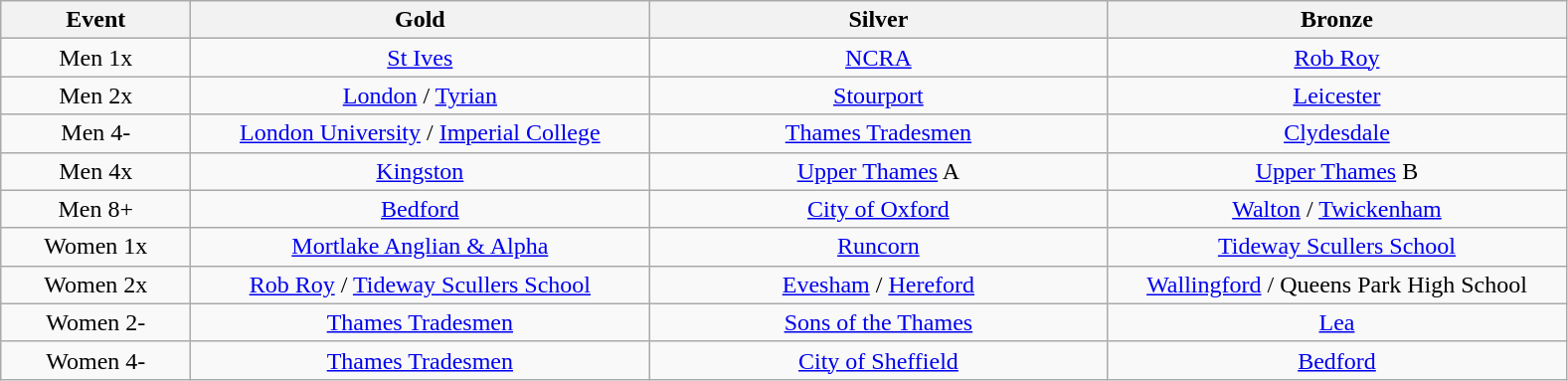<table class="wikitable" style="text-align:center">
<tr>
<th width=120>Event</th>
<th width=300>Gold</th>
<th width=300>Silver</th>
<th width=300>Bronze</th>
</tr>
<tr>
<td>Men 1x</td>
<td><a href='#'>St Ives</a></td>
<td><a href='#'>NCRA</a></td>
<td><a href='#'>Rob Roy</a></td>
</tr>
<tr>
<td>Men 2x</td>
<td><a href='#'>London</a> / <a href='#'>Tyrian</a></td>
<td><a href='#'>Stourport</a></td>
<td><a href='#'>Leicester</a></td>
</tr>
<tr>
<td>Men 4-</td>
<td><a href='#'>London University</a> / <a href='#'>Imperial College</a></td>
<td><a href='#'>Thames Tradesmen</a></td>
<td><a href='#'>Clydesdale</a></td>
</tr>
<tr>
<td>Men 4x</td>
<td><a href='#'>Kingston</a></td>
<td><a href='#'>Upper Thames</a> A</td>
<td><a href='#'>Upper Thames</a> B</td>
</tr>
<tr>
<td>Men 8+</td>
<td><a href='#'>Bedford</a></td>
<td><a href='#'>City of Oxford</a></td>
<td><a href='#'>Walton</a> / <a href='#'>Twickenham</a></td>
</tr>
<tr>
<td>Women 1x</td>
<td><a href='#'>Mortlake Anglian & Alpha</a></td>
<td><a href='#'>Runcorn</a></td>
<td><a href='#'>Tideway Scullers School</a></td>
</tr>
<tr>
<td>Women 2x</td>
<td><a href='#'>Rob Roy</a> / <a href='#'>Tideway Scullers School</a></td>
<td><a href='#'>Evesham</a> / <a href='#'>Hereford</a></td>
<td><a href='#'>Wallingford</a> / Queens Park High School</td>
</tr>
<tr>
<td>Women 2-</td>
<td><a href='#'>Thames Tradesmen</a></td>
<td><a href='#'>Sons of the Thames</a></td>
<td><a href='#'>Lea</a></td>
</tr>
<tr>
<td>Women 4-</td>
<td><a href='#'>Thames Tradesmen</a></td>
<td><a href='#'>City of Sheffield</a></td>
<td><a href='#'>Bedford</a></td>
</tr>
</table>
